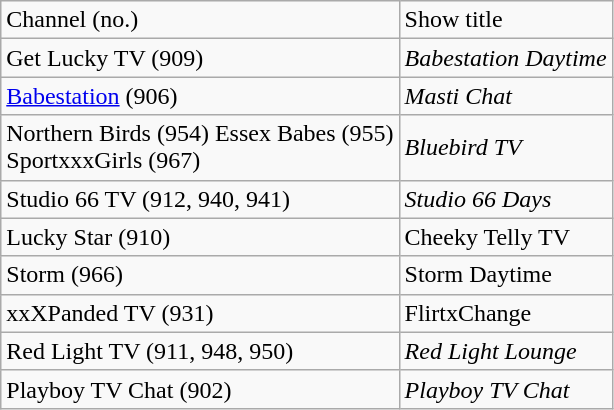<table class="wikitable">
<tr>
<td>Channel (no.)</td>
<td>Show title</td>
</tr>
<tr>
<td>Get Lucky TV (909)</td>
<td><em>Babestation Daytime</em></td>
</tr>
<tr>
<td><a href='#'>Babestation</a> (906)</td>
<td><em>Masti Chat</em></td>
</tr>
<tr>
<td>Northern Birds (954) Essex Babes (955)<br>SportxxxGirls (967)</td>
<td><em>Bluebird TV</em></td>
</tr>
<tr>
<td>Studio 66 TV (912, 940, 941)</td>
<td><em>Studio 66 Days</em></td>
</tr>
<tr>
<td>Lucky Star (910)</td>
<td>Cheeky Telly TV</td>
</tr>
<tr>
<td>Storm (966)</td>
<td>Storm Daytime</td>
</tr>
<tr>
<td>xxXPanded TV (931)</td>
<td>FlirtxChange</td>
</tr>
<tr>
<td>Red Light TV (911, 948, 950)</td>
<td><em>Red Light Lounge</em></td>
</tr>
<tr>
<td>Playboy TV Chat (902)</td>
<td><em>Playboy TV Chat</em></td>
</tr>
</table>
